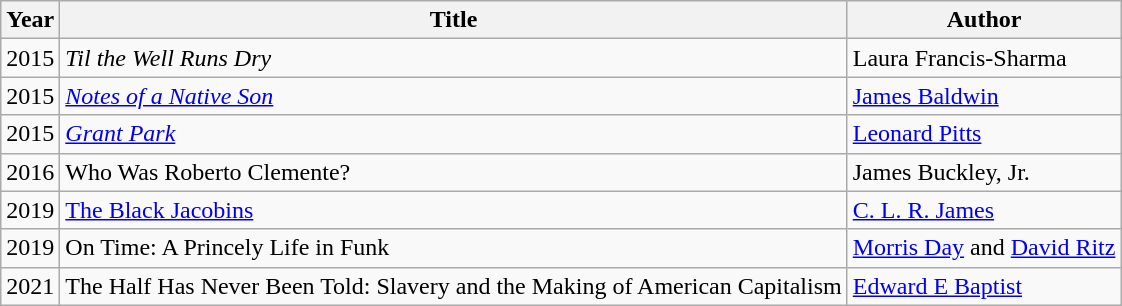<table class="wikitable sortable mw-collapsible">
<tr>
<th>Year</th>
<th>Title</th>
<th>Author</th>
</tr>
<tr>
<td>2015</td>
<td><em>Til the Well Runs Dry</em></td>
<td>Laura Francis-Sharma</td>
</tr>
<tr>
<td>2015</td>
<td><em><a href='#'>Notes of a Native Son</a></em></td>
<td><a href='#'>James Baldwin</a></td>
</tr>
<tr>
<td>2015</td>
<td><em><a href='#'>Grant Park</a></td>
<td><a href='#'>Leonard Pitts</a></td>
</tr>
<tr>
<td>2016</td>
<td></em>Who Was Roberto Clemente?<em></td>
<td>James Buckley, Jr.</td>
</tr>
<tr>
<td>2019</td>
<td></em><a href='#'>The Black Jacobins</a><em></td>
<td><a href='#'>C. L. R. James</a></td>
</tr>
<tr>
<td>2019</td>
<td></em>On Time: A Princely Life in Funk<em></td>
<td><a href='#'>Morris Day</a> and <a href='#'>David Ritz</a></td>
</tr>
<tr>
<td>2021</td>
<td></em>The Half Has Never Been Told: Slavery and the Making of American Capitalism<em></td>
<td><a href='#'>Edward E Baptist</a></td>
</tr>
</table>
